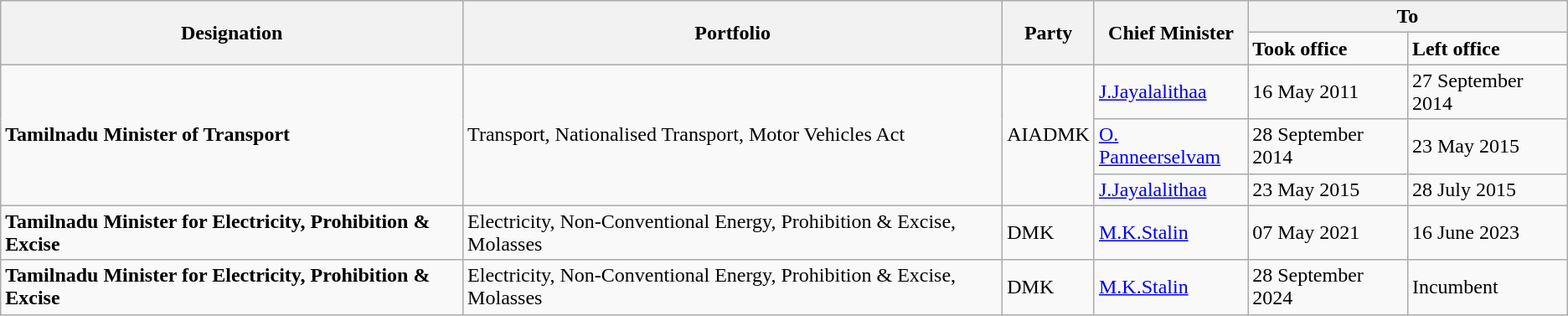<table class="wikitable">
<tr>
<th rowspan="2">Designation</th>
<th rowspan="2">Portfolio</th>
<th rowspan="2">Party</th>
<th rowspan="2">Chief Minister</th>
<th colspan="2">To</th>
</tr>
<tr>
<td><strong>Took office</strong></td>
<td><strong>Left office</strong></td>
</tr>
<tr>
<td rowspan="3"><strong>Tamilnadu Minister of Transport</strong></td>
<td rowspan="3">Transport, Nationalised Transport, Motor Vehicles Act</td>
<td rowspan="3">AIADMK</td>
<td><a href='#'>J.Jayalalithaa</a></td>
<td>16 May 2011</td>
<td>27 September 2014</td>
</tr>
<tr>
<td><a href='#'>O. Panneerselvam</a></td>
<td>28 September 2014</td>
<td>23 May 2015</td>
</tr>
<tr>
<td><a href='#'>J.Jayalalithaa</a></td>
<td>23 May 2015</td>
<td>28 July 2015</td>
</tr>
<tr>
<td><strong>Tamilnadu</strong> <strong>Minister for Electricity, Prohibition & Excise</strong></td>
<td>Electricity, Non-Conventional Energy, Prohibition & Excise, Molasses</td>
<td>DMK</td>
<td><a href='#'>M.K.Stalin</a></td>
<td>07 May 2021</td>
<td>16 June 2023</td>
</tr>
<tr>
<td><strong>Tamilnadu</strong> <strong>Minister for Electricity, Prohibition & Excise</strong></td>
<td>Electricity, Non-Conventional Energy, Prohibition & Excise, Molasses</td>
<td>DMK</td>
<td><a href='#'>M.K.Stalin</a></td>
<td>28 September 2024</td>
<td>Incumbent</td>
</tr>
</table>
